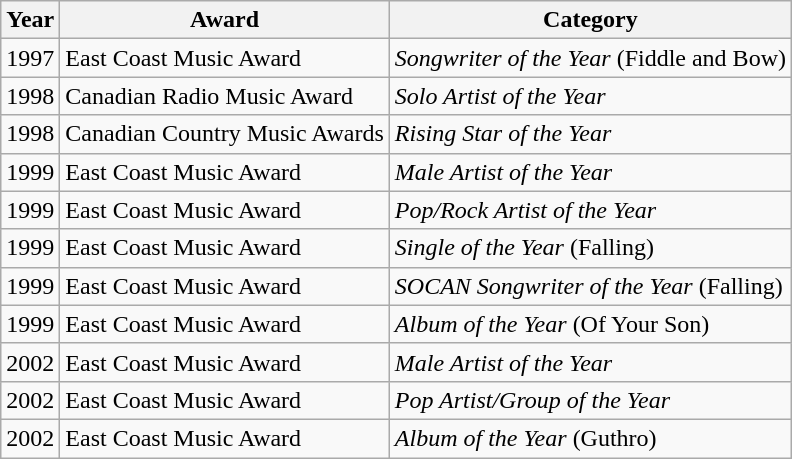<table class="wikitable">
<tr>
<th>Year</th>
<th>Award</th>
<th>Category</th>
</tr>
<tr>
<td>1997</td>
<td>East Coast Music Award</td>
<td><em>Songwriter of the Year</em> (Fiddle and Bow)</td>
</tr>
<tr>
<td>1998</td>
<td>Canadian Radio Music Award</td>
<td><em>Solo Artist of the Year</em></td>
</tr>
<tr>
<td>1998</td>
<td>Canadian Country Music Awards</td>
<td><em>Rising Star of the Year</em></td>
</tr>
<tr>
<td>1999</td>
<td>East Coast Music Award</td>
<td><em>Male Artist of the Year</em></td>
</tr>
<tr>
<td>1999</td>
<td>East Coast Music Award</td>
<td><em>Pop/Rock Artist of the Year</em></td>
</tr>
<tr>
<td>1999</td>
<td>East Coast Music Award</td>
<td><em>Single of the Year</em> (Falling)</td>
</tr>
<tr>
<td>1999</td>
<td>East Coast Music Award</td>
<td><em>SOCAN Songwriter of the Year</em> (Falling)</td>
</tr>
<tr>
<td>1999</td>
<td>East Coast Music Award</td>
<td><em>Album of the Year</em> (Of Your Son)</td>
</tr>
<tr>
<td>2002</td>
<td>East Coast Music Award</td>
<td><em>Male Artist of the Year</em></td>
</tr>
<tr>
<td>2002</td>
<td>East Coast Music Award</td>
<td><em>Pop Artist/Group of the Year</em></td>
</tr>
<tr>
<td>2002</td>
<td>East Coast Music Award</td>
<td><em>Album of the Year</em> (Guthro)</td>
</tr>
</table>
